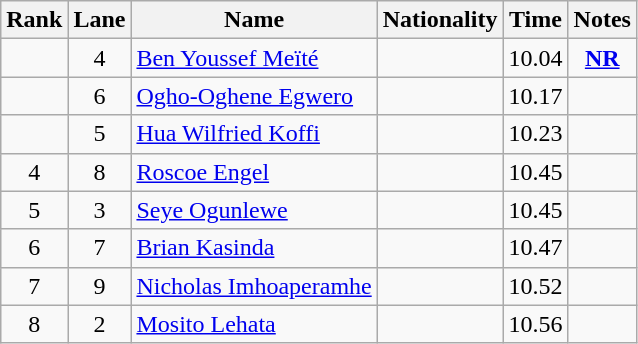<table class="wikitable sortable" style="text-align:center">
<tr>
<th>Rank</th>
<th>Lane</th>
<th>Name</th>
<th>Nationality</th>
<th>Time</th>
<th>Notes</th>
</tr>
<tr>
<td></td>
<td>4</td>
<td align=left><a href='#'>Ben Youssef Meïté</a></td>
<td align=left></td>
<td>10.04</td>
<td><strong><a href='#'>NR</a></strong></td>
</tr>
<tr>
<td></td>
<td>6</td>
<td align=left><a href='#'>Ogho-Oghene Egwero</a></td>
<td align=left></td>
<td>10.17</td>
<td></td>
</tr>
<tr>
<td></td>
<td>5</td>
<td align=left><a href='#'>Hua Wilfried Koffi</a></td>
<td align=left></td>
<td>10.23</td>
<td></td>
</tr>
<tr>
<td>4</td>
<td>8</td>
<td align=left><a href='#'>Roscoe Engel</a></td>
<td align=left></td>
<td>10.45</td>
<td></td>
</tr>
<tr>
<td>5</td>
<td>3</td>
<td align=left><a href='#'>Seye Ogunlewe</a></td>
<td align=left></td>
<td>10.45</td>
<td></td>
</tr>
<tr>
<td>6</td>
<td>7</td>
<td align=left><a href='#'>Brian Kasinda</a></td>
<td align=left></td>
<td>10.47</td>
<td></td>
</tr>
<tr>
<td>7</td>
<td>9</td>
<td align=left><a href='#'>Nicholas Imhoaperamhe</a></td>
<td align=left></td>
<td>10.52</td>
<td></td>
</tr>
<tr>
<td>8</td>
<td>2</td>
<td align=left><a href='#'>Mosito Lehata</a></td>
<td align=left></td>
<td>10.56</td>
<td></td>
</tr>
</table>
